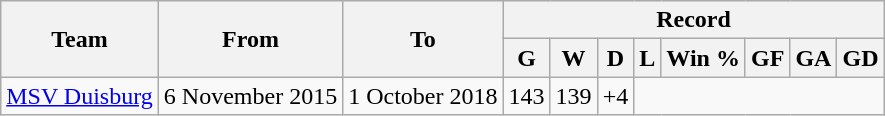<table class="wikitable" style="text-align: center">
<tr>
<th rowspan=2>Team</th>
<th rowspan=2>From</th>
<th rowspan=2>To</th>
<th colspan=8>Record</th>
</tr>
<tr>
<th>G</th>
<th>W</th>
<th>D</th>
<th>L</th>
<th>Win %</th>
<th>GF</th>
<th>GA</th>
<th>GD</th>
</tr>
<tr>
<td align=left><a href='#'>MSV Duisburg</a></td>
<td align=left>6 November 2015</td>
<td align=left>1 October 2018<br></td>
<td align=centre>143</td>
<td align=centre>139</td>
<td align=centre>+4</td>
</tr>
</table>
